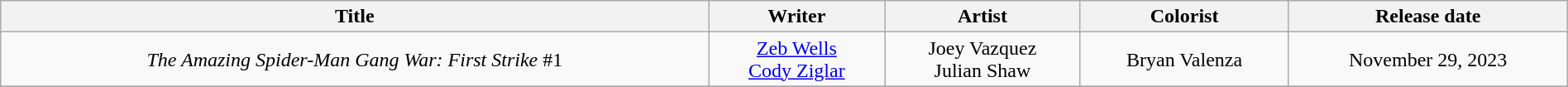<table class="wikitable" style="text-align:center; width:100%">
<tr>
<th scope="col">Title</th>
<th>Writer</th>
<th>Artist</th>
<th>Colorist</th>
<th>Release date</th>
</tr>
<tr>
<td><em>The Amazing Spider-Man Gang War: First Strike</em> #1</td>
<td><a href='#'>Zeb Wells</a><br><a href='#'>Cody Ziglar</a></td>
<td>Joey Vazquez<br>Julian Shaw</td>
<td>Bryan Valenza</td>
<td>November 29, 2023</td>
</tr>
<tr>
</tr>
</table>
